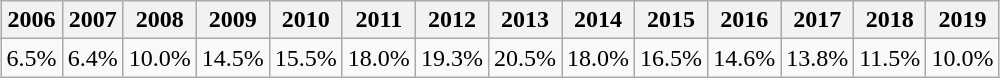<table class="wikitable" style="margin:1em auto;">
<tr>
<th>2006</th>
<th>2007</th>
<th>2008</th>
<th>2009</th>
<th>2010</th>
<th>2011</th>
<th>2012</th>
<th>2013</th>
<th>2014</th>
<th>2015</th>
<th>2016</th>
<th>2017</th>
<th>2018</th>
<th>2019</th>
</tr>
<tr align=center>
<td>6.5%</td>
<td>6.4%</td>
<td>10.0%</td>
<td>14.5%</td>
<td>15.5%</td>
<td>18.0%</td>
<td>19.3%</td>
<td>20.5%</td>
<td>18.0%</td>
<td>16.5%</td>
<td>14.6%</td>
<td>13.8%</td>
<td>11.5%</td>
<td>10.0%</td>
</tr>
</table>
